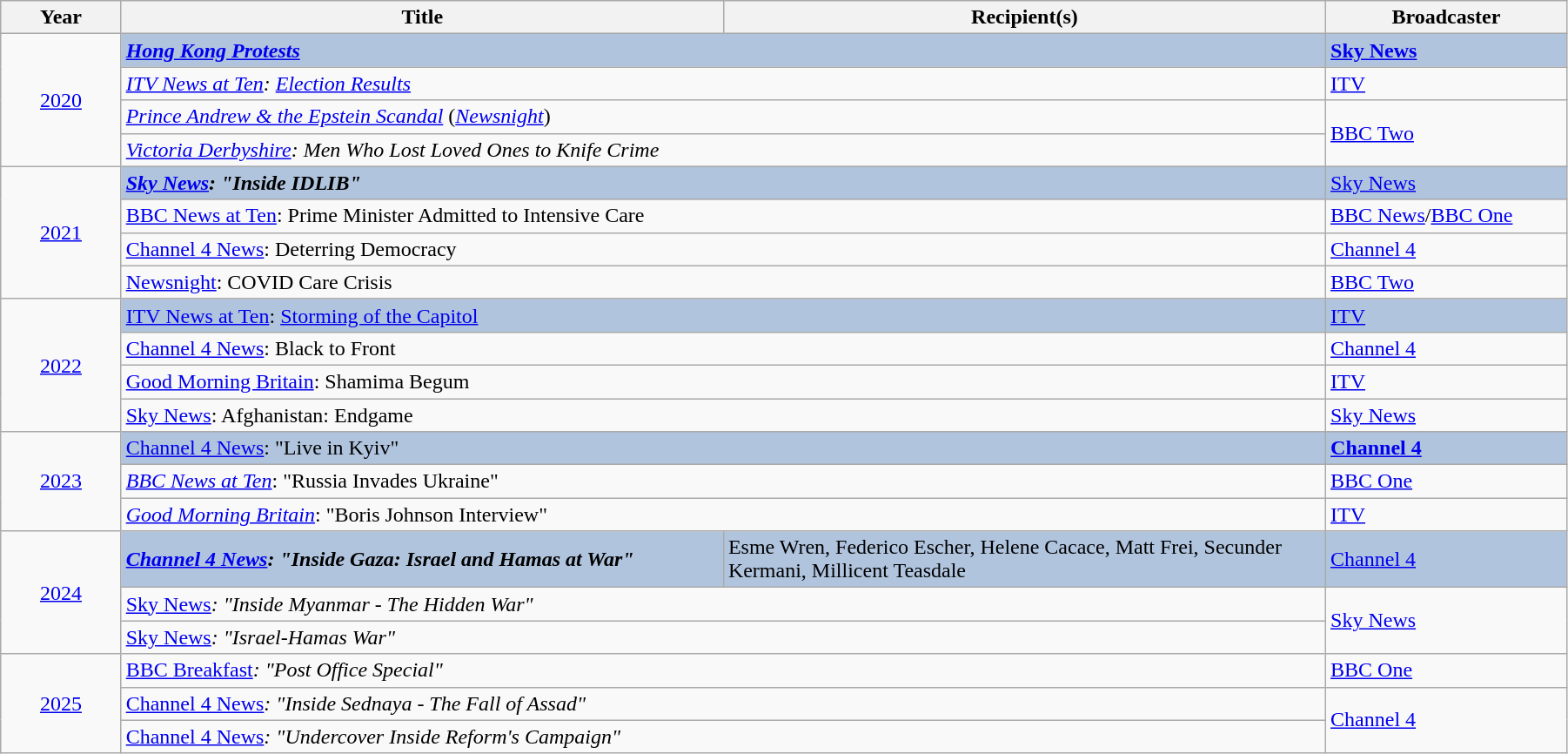<table class="wikitable" width="95%">
<tr>
<th width=5%>Year</th>
<th width=25%>Title</th>
<th width=25%><strong>Recipient(s)</strong></th>
<th width=10%><strong>Broadcaster</strong></th>
</tr>
<tr>
<td rowspan="4" style="text-align:center;"><a href='#'>2020</a><br></td>
<td colspan="2" style="background:#B0C4DE;"><strong><em><a href='#'>Hong Kong Protests</a></em></strong></td>
<td style="background:#B0C4DE;"><strong><a href='#'>Sky News</a></strong></td>
</tr>
<tr>
<td colspan="2"><em><a href='#'>ITV News at Ten</a>: <a href='#'>Election Results</a></em></td>
<td><a href='#'>ITV</a></td>
</tr>
<tr>
<td colspan="2"><em><a href='#'>Prince Andrew & the Epstein Scandal</a></em> (<em><a href='#'>Newsnight</a></em>)</td>
<td rowspan="2"><a href='#'>BBC Two</a></td>
</tr>
<tr>
<td colspan="2"><em><a href='#'>Victoria Derbyshire</a>: Men Who Lost Loved Ones to Knife Crime</em></td>
</tr>
<tr>
<td rowspan="4" style="text-align:center;"><a href='#'>2021</a><br></td>
<td style="background:#B0C4DE;" colspan="2"><strong><em><a href='#'>Sky News</a><em>: "Inside IDLIB"<strong></td>
<td style="background:#B0C4DE;"></strong><a href='#'>Sky News</a><strong></td>
</tr>
<tr>
<td colspan="2"></em><a href='#'>BBC News at Ten</a>: Prime Minister Admitted to Intensive Care<em></td>
<td><a href='#'>BBC News</a>/<a href='#'>BBC One</a></td>
</tr>
<tr>
<td colspan="2"></em><a href='#'>Channel 4 News</a>: Deterring Democracy<em></td>
<td><a href='#'>Channel 4</a></td>
</tr>
<tr>
<td colspan="2"></em><a href='#'>Newsnight</a>: COVID Care Crisis<em></td>
<td><a href='#'>BBC Two</a></td>
</tr>
<tr>
<td rowspan="4" style="text-align:center;"><a href='#'>2022</a><br></td>
<td style="background:#B0C4DE;" colspan="2"></em></strong><a href='#'>ITV News at Ten</a>: <a href='#'>Storming of the Capitol</a><strong><em></td>
<td style="background:#B0C4DE;"></strong><a href='#'>ITV</a><strong></td>
</tr>
<tr>
<td colspan="2"></em><a href='#'>Channel 4 News</a>: Black to Front<em></td>
<td><a href='#'>Channel 4</a></td>
</tr>
<tr>
<td colspan="2"></em><a href='#'>Good Morning Britain</a>: Shamima Begum<em></td>
<td><a href='#'>ITV</a></td>
</tr>
<tr>
<td colspan="2"></em><a href='#'>Sky News</a>: Afghanistan: Endgame<em></td>
<td><a href='#'>Sky News</a></td>
</tr>
<tr>
<td rowspan="3" style="text-align:center;"><a href='#'>2023</a><br></td>
<td colspan="2" style="background:#B0C4DE;"></em></strong><a href='#'>Channel 4 News</a></em>: "Live in Kyiv"</strong></td>
<td style="background:#B0C4DE;"><strong><a href='#'>Channel 4</a></strong></td>
</tr>
<tr>
<td colspan="2"><em><a href='#'>BBC News at Ten</a></em>: "Russia Invades Ukraine"</td>
<td><a href='#'>BBC One</a></td>
</tr>
<tr>
<td colspan="2"><em><a href='#'>Good Morning Britain</a></em>: "Boris Johnson Interview"</td>
<td><a href='#'>ITV</a></td>
</tr>
<tr>
<td rowspan="3" style="text-align:center;"><a href='#'>2024</a><br></td>
<td style="background:#B0C4DE;"><strong><em><a href='#'>Channel 4 News</a><em>: "Inside Gaza: Israel and Hamas at War"<strong></td>
<td style="background:#B0C4DE;"></strong>Esme Wren, Federico Escher, Helene Cacace, Matt Frei, Secunder Kermani, Millicent Teasdale<strong></td>
<td style="background:#B0C4DE;"></strong><a href='#'>Channel 4</a><strong></td>
</tr>
<tr>
<td colspan="2"></em><a href='#'>Sky News</a><em>: "Inside Myanmar - The Hidden War"</td>
<td rowspan="2"><a href='#'>Sky News</a></td>
</tr>
<tr>
<td colspan="2"></em><a href='#'>Sky News</a><em>: "Israel-Hamas War"</td>
</tr>
<tr>
<td rowspan="3" style="text-align:center;"><a href='#'>2025</a><br></td>
<td colspan="2"></em><a href='#'>BBC Breakfast</a><em>: "Post Office Special"</td>
<td><a href='#'>BBC One</a></td>
</tr>
<tr>
<td colspan="2"></em><a href='#'>Channel 4 News</a><em>: "Inside Sednaya - The Fall of Assad"</td>
<td rowspan="2"><a href='#'>Channel 4</a></td>
</tr>
<tr>
<td colspan="2"></em><a href='#'>Channel 4 News</a><em>: "Undercover Inside Reform's Campaign"</td>
</tr>
</table>
